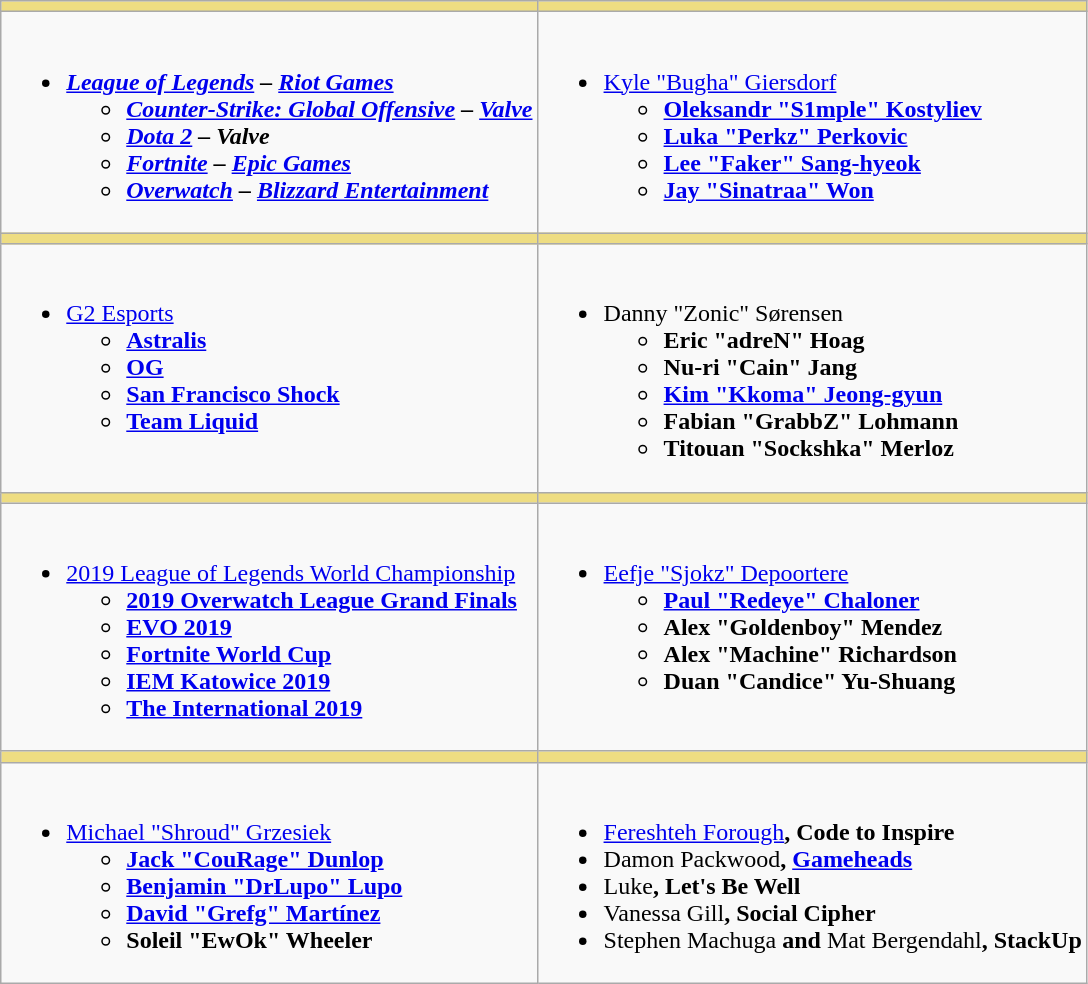<table class=wikitable>
<tr>
<th style="background:#eedd82"></th>
<th style="background:#eedd82"></th>
</tr>
<tr>
<td valign="top"><br><ul><li><strong><em><a href='#'>League of Legends</a><em> – <a href='#'>Riot Games</a><strong><ul><li></em><a href='#'>Counter-Strike: Global Offensive</a><em> – <a href='#'>Valve</a></li><li></em><a href='#'>Dota 2</a><em> – Valve</li><li></em><a href='#'>Fortnite</a><em> – <a href='#'>Epic Games</a></li><li></em><a href='#'>Overwatch</a><em> – <a href='#'>Blizzard Entertainment</a></li></ul></li></ul></td>
<td valign="top"><br><ul><li></strong><a href='#'>Kyle "Bugha" Giersdorf</a> <strong><ul><li><a href='#'>Oleksandr "S1mple" Kostyliev</a> </li><li><a href='#'>Luka "Perkz" Perkovic</a> </li><li><a href='#'>Lee "Faker" Sang-hyeok</a> </li><li><a href='#'>Jay "Sinatraa" Won</a> </li></ul></li></ul></td>
</tr>
<tr>
<th style="background:#eedd82"></th>
<th style="background:#eedd82"></th>
</tr>
<tr>
<td valign="top"><br><ul><li></strong><a href='#'>G2 Esports</a> <strong><ul><li><a href='#'>Astralis</a> </li><li><a href='#'>OG</a> </li><li><a href='#'>San Francisco Shock</a> </li><li><a href='#'>Team Liquid</a> </li></ul></li></ul></td>
<td valign="top"><br><ul><li></strong>Danny "Zonic" Sørensen <strong><ul><li>Eric "adreN" Hoag </li><li>Nu-ri "Cain" Jang </li><li><a href='#'>Kim "Kkoma" Jeong-gyun</a> </li><li>Fabian "GrabbZ" Lohmann </li><li>Titouan "Sockshka" Merloz </li></ul></li></ul></td>
</tr>
<tr>
<th style="background:#eedd82"></th>
<th style="background:#eedd82"></th>
</tr>
<tr>
<td valign="top"><br><ul><li></strong><a href='#'>2019 League of Legends World Championship</a><strong><ul><li><a href='#'>2019 Overwatch League Grand Finals</a></li><li><a href='#'>EVO 2019</a></li><li><a href='#'>Fortnite World Cup</a></li><li><a href='#'>IEM Katowice 2019</a></li><li><a href='#'>The International 2019</a></li></ul></li></ul></td>
<td valign="top"><br><ul><li></strong><a href='#'>Eefje "Sjokz" Depoortere</a><strong><ul><li><a href='#'>Paul "Redeye" Chaloner</a></li><li>Alex "Goldenboy" Mendez</li><li>Alex "Machine" Richardson</li><li>Duan "Candice" Yu-Shuang</li></ul></li></ul></td>
</tr>
<tr>
<th style="background:#eedd82"></th>
<th style="background:#eedd82"></th>
</tr>
<tr>
<td valign="top"><br><ul><li></strong><a href='#'>Michael "Shroud" Grzesiek</a><strong><ul><li><a href='#'>Jack "CouRage" Dunlop</a></li><li><a href='#'>Benjamin "DrLupo" Lupo</a></li><li><a href='#'>David "Grefg" Martínez</a></li><li>Soleil "EwOk" Wheeler</li></ul></li></ul></td>
<td valign="top"><br><ul><li></strong><a href='#'>Fereshteh Forough</a><strong>, Code to Inspire</li><li></strong>Damon Packwood<strong>, <a href='#'>Gameheads</a></li><li></strong>Luke<strong>, Let's Be Well</li><li></strong>Vanessa Gill<strong>, Social Cipher</li><li></strong>Stephen Machuga<strong> and </strong>Mat Bergendahl<strong>, StackUp</li></ul></td>
</tr>
</table>
